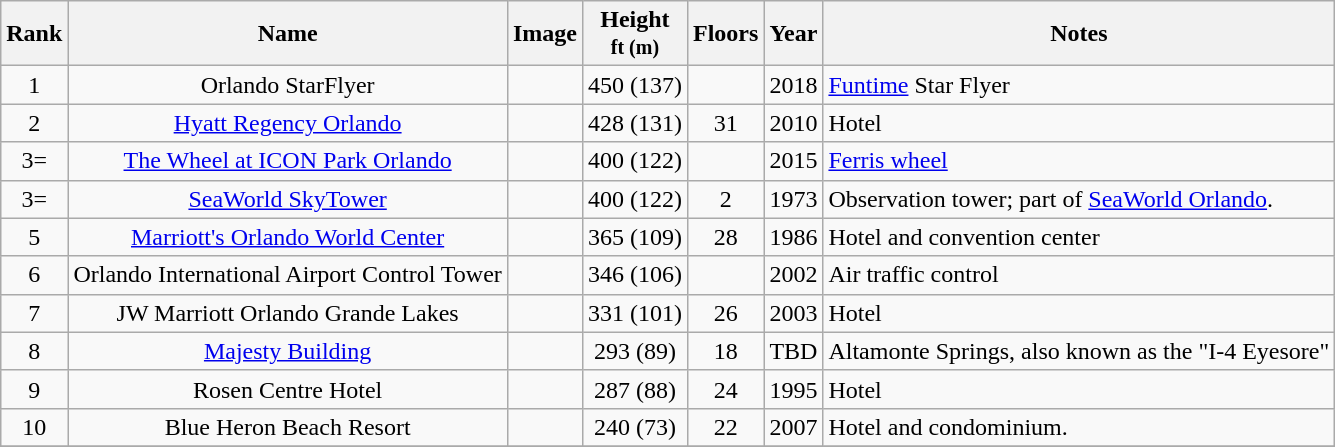<table class="wikitable sortable">
<tr>
<th>Rank</th>
<th>Name</th>
<th>Image</th>
<th>Height<br><small>ft (m)</small></th>
<th>Floors</th>
<th>Year</th>
<th>Notes</th>
</tr>
<tr>
<td align="center">1</td>
<td align="center">Orlando StarFlyer</td>
<td></td>
<td align="center">450 (137)</td>
<td></td>
<td align="center">2018</td>
<td><a href='#'>Funtime</a> Star Flyer</td>
</tr>
<tr>
<td align="center">2</td>
<td align="center"><a href='#'>Hyatt Regency Orlando</a></td>
<td></td>
<td align="center">428 (131)</td>
<td align="center">31</td>
<td align="center">2010</td>
<td>Hotel</td>
</tr>
<tr>
<td align="center">3=</td>
<td align="center"><a href='#'>The Wheel at ICON Park Orlando</a></td>
<td></td>
<td align="center">400 (122)</td>
<td></td>
<td align="center">2015</td>
<td><a href='#'>Ferris wheel</a></td>
</tr>
<tr>
<td align="center">3=</td>
<td align="center"><a href='#'>SeaWorld SkyTower</a></td>
<td></td>
<td align="center">400 (122)</td>
<td align="center">2</td>
<td align="center">1973</td>
<td>Observation tower; part of <a href='#'>SeaWorld Orlando</a>.</td>
</tr>
<tr>
<td align="center">5</td>
<td align="center"><a href='#'>Marriott's Orlando World Center</a></td>
<td></td>
<td align="center">365 (109)</td>
<td align="center">28</td>
<td align="center">1986</td>
<td>Hotel and convention center</td>
</tr>
<tr>
<td align="center">6</td>
<td align="center">Orlando International Airport Control Tower</td>
<td></td>
<td align="center">346 (106)</td>
<td></td>
<td align="center">2002</td>
<td>Air traffic control</td>
</tr>
<tr>
<td align="center">7</td>
<td align="center">JW Marriott Orlando Grande Lakes</td>
<td></td>
<td align="center">331 (101)</td>
<td align="center">26</td>
<td align="center">2003</td>
<td>Hotel</td>
</tr>
<tr>
<td align="center">8</td>
<td align="center"><a href='#'>Majesty Building</a></td>
<td></td>
<td align="center">293 (89)</td>
<td align="center">18</td>
<td align="center">TBD</td>
<td>Altamonte Springs, also known as the "I-4 Eyesore"</td>
</tr>
<tr>
<td align="center">9</td>
<td align="center">Rosen Centre Hotel</td>
<td></td>
<td align="center">287 (88)</td>
<td align="center">24</td>
<td align="center">1995</td>
<td>Hotel</td>
</tr>
<tr>
<td align="center">10</td>
<td align="center">Blue Heron Beach Resort</td>
<td></td>
<td align="center">240 (73)</td>
<td align="center">22</td>
<td align="center">2007</td>
<td>Hotel and condominium.</td>
</tr>
<tr>
</tr>
</table>
